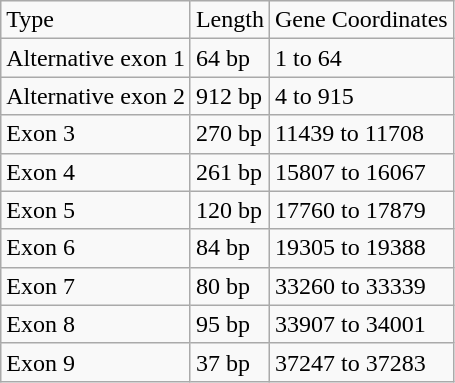<table class="wikitable">
<tr>
<td>Type</td>
<td>Length</td>
<td>Gene Coordinates</td>
</tr>
<tr>
<td>Alternative exon 1</td>
<td>64 bp</td>
<td>1 to 64</td>
</tr>
<tr>
<td>Alternative exon 2</td>
<td>912 bp</td>
<td>4  to 915</td>
</tr>
<tr>
<td>Exon 3</td>
<td>270 bp</td>
<td>11439  to 11708</td>
</tr>
<tr>
<td>Exon 4</td>
<td>261 bp</td>
<td>15807  to 16067</td>
</tr>
<tr>
<td>Exon 5</td>
<td>120 bp</td>
<td>17760  to 17879</td>
</tr>
<tr>
<td>Exon 6</td>
<td>84 bp</td>
<td>19305  to 19388</td>
</tr>
<tr>
<td>Exon 7</td>
<td>80 bp</td>
<td>33260  to 33339</td>
</tr>
<tr>
<td>Exon 8</td>
<td>95 bp</td>
<td>33907  to 34001</td>
</tr>
<tr>
<td>Exon 9</td>
<td>37 bp</td>
<td>37247  to 37283</td>
</tr>
</table>
